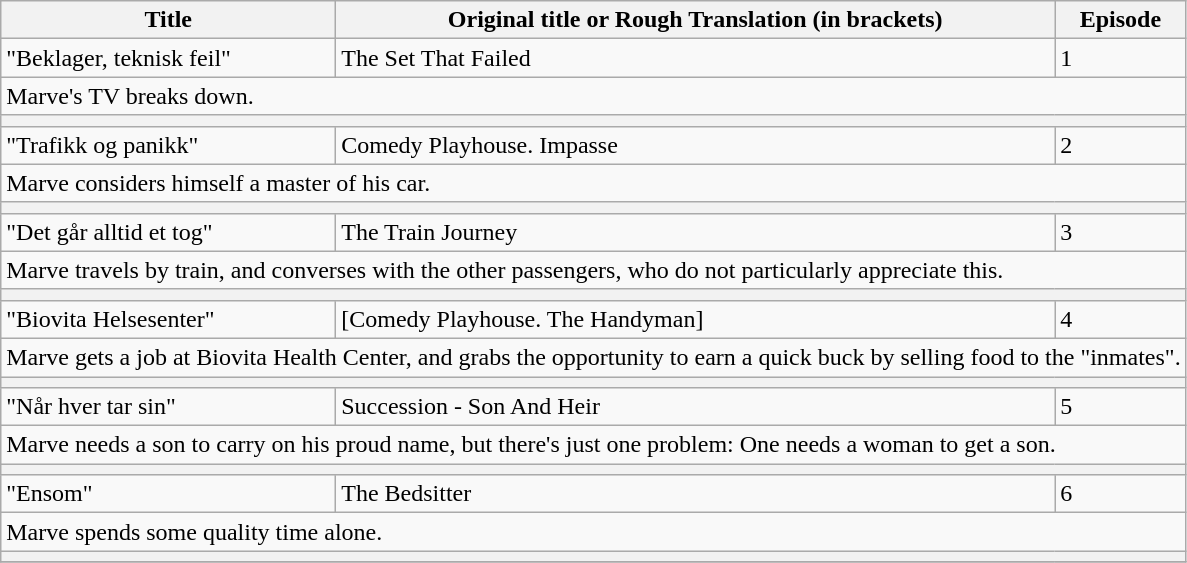<table class="wikitable">
<tr>
<th>Title</th>
<th>Original title or Rough Translation (in brackets)</th>
<th>Episode</th>
</tr>
<tr>
<td>"Beklager, teknisk feil"</td>
<td>The Set That Failed</td>
<td>1</td>
</tr>
<tr>
<td colspan="6">Marve's TV breaks down.</td>
</tr>
<tr>
<td colspan="6" bgcolor="#f2f2f2"></td>
</tr>
<tr>
<td>"Trafikk og panikk"</td>
<td>Comedy Playhouse. Impasse</td>
<td>2</td>
</tr>
<tr>
<td colspan="6">Marve considers himself a master of his car.</td>
</tr>
<tr>
<td colspan="6" bgcolor="#f2f2f2"></td>
</tr>
<tr>
<td>"Det går alltid et tog"</td>
<td>The Train Journey</td>
<td>3</td>
</tr>
<tr>
<td colspan="6">Marve travels by train, and converses with the other passengers, who do not particularly appreciate this.</td>
</tr>
<tr>
<td colspan="6" bgcolor="#f2f2f2"></td>
</tr>
<tr>
<td>"Biovita Helsesenter"</td>
<td>[Comedy Playhouse. The Handyman]</td>
<td>4</td>
</tr>
<tr>
<td colspan="6">Marve gets a job at Biovita Health Center, and grabs the opportunity to earn a quick buck by selling food to the "inmates".</td>
</tr>
<tr>
<td colspan="6" bgcolor="#f2f2f2"></td>
</tr>
<tr>
<td>"Når hver tar sin"</td>
<td>Succession - Son And Heir</td>
<td>5</td>
</tr>
<tr>
<td colspan="6">Marve needs a son to carry on his proud name, but there's just one problem: One needs a woman to get a son.</td>
</tr>
<tr>
<td colspan="6" bgcolor="#f2f2f2"></td>
</tr>
<tr>
<td>"Ensom"</td>
<td>The Bedsitter</td>
<td>6</td>
</tr>
<tr>
<td colspan="6">Marve spends some quality time alone.</td>
</tr>
<tr>
<td colspan="6" bgcolor="#f2f2f2"></td>
</tr>
<tr>
</tr>
</table>
